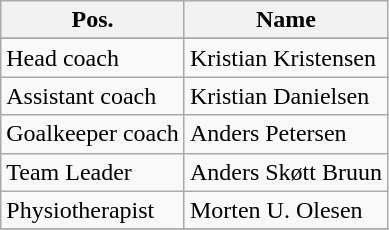<table class="wikitable" style="text-align: left;">
<tr>
<th valign=center>Pos.</th>
<th>Name</th>
</tr>
<tr>
</tr>
<tr>
<td>Head coach</td>
<td> Kristian Kristensen</td>
</tr>
<tr>
<td>Assistant coach</td>
<td> Kristian Danielsen</td>
</tr>
<tr>
<td>Goalkeeper coach</td>
<td> Anders Petersen</td>
</tr>
<tr>
<td>Team Leader</td>
<td> Anders Skøtt Bruun</td>
</tr>
<tr>
<td>Physiotherapist</td>
<td> Morten U. Olesen</td>
</tr>
<tr>
</tr>
</table>
